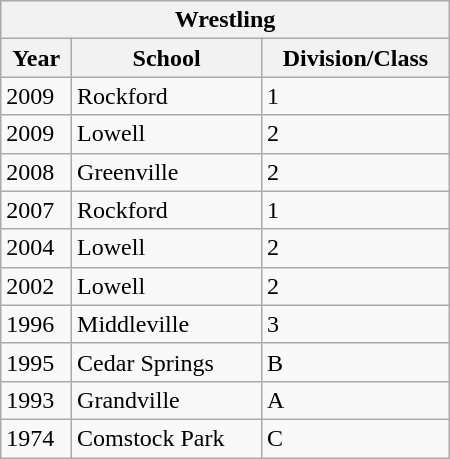<table class="wikitable collapsible collapsed" width="300">
<tr>
<th colspan=3>Wrestling</th>
</tr>
<tr>
<th scope="col">Year</th>
<th scope="col">School</th>
<th scope="col">Division/Class</th>
</tr>
<tr>
<td>2009</td>
<td>Rockford</td>
<td>1</td>
</tr>
<tr>
<td>2009</td>
<td>Lowell</td>
<td>2</td>
</tr>
<tr>
<td>2008</td>
<td>Greenville</td>
<td>2</td>
</tr>
<tr>
<td>2007</td>
<td>Rockford</td>
<td>1</td>
</tr>
<tr>
<td>2004</td>
<td>Lowell</td>
<td>2</td>
</tr>
<tr>
<td>2002</td>
<td>Lowell</td>
<td>2</td>
</tr>
<tr>
<td>1996</td>
<td>Middleville</td>
<td>3</td>
</tr>
<tr>
<td>1995</td>
<td>Cedar Springs</td>
<td>B</td>
</tr>
<tr>
<td>1993</td>
<td>Grandville</td>
<td>A</td>
</tr>
<tr>
<td>1974</td>
<td>Comstock Park</td>
<td>C</td>
</tr>
</table>
